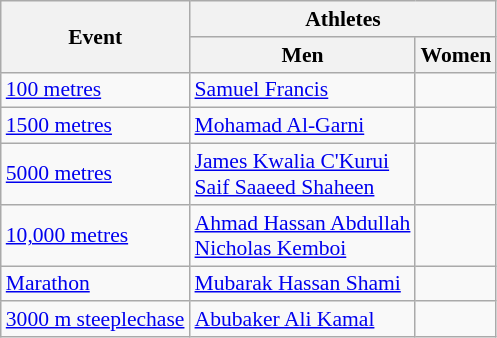<table class=wikitable style="font-size:90%">
<tr>
<th rowspan=2>Event</th>
<th colspan=2>Athletes</th>
</tr>
<tr>
<th>Men</th>
<th>Women</th>
</tr>
<tr>
<td><a href='#'>100 metres</a></td>
<td><a href='#'>Samuel Francis</a></td>
<td></td>
</tr>
<tr>
<td><a href='#'>1500 metres</a></td>
<td><a href='#'>Mohamad Al-Garni</a></td>
<td></td>
</tr>
<tr>
<td><a href='#'>5000 metres</a></td>
<td><a href='#'>James Kwalia C'Kurui</a><br><a href='#'>Saif Saaeed Shaheen</a></td>
<td></td>
</tr>
<tr>
<td><a href='#'>10,000 metres</a></td>
<td><a href='#'>Ahmad Hassan Abdullah</a><br><a href='#'>Nicholas Kemboi</a></td>
<td></td>
</tr>
<tr>
<td><a href='#'>Marathon</a></td>
<td><a href='#'>Mubarak Hassan Shami</a></td>
<td></td>
</tr>
<tr>
<td><a href='#'>3000 m steeplechase</a></td>
<td><a href='#'>Abubaker Ali Kamal</a></td>
<td></td>
</tr>
</table>
